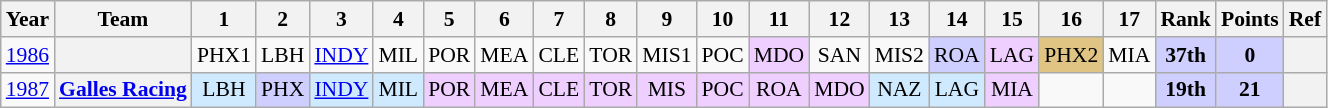<table class="wikitable" style="text-align:center; font-size:90%">
<tr>
<th>Year</th>
<th>Team</th>
<th>1</th>
<th>2</th>
<th>3</th>
<th>4</th>
<th>5</th>
<th>6</th>
<th>7</th>
<th>8</th>
<th>9</th>
<th>10</th>
<th>11</th>
<th>12</th>
<th>13</th>
<th>14</th>
<th>15</th>
<th>16</th>
<th>17</th>
<th>Rank</th>
<th>Points</th>
<th>Ref</th>
</tr>
<tr>
<td><a href='#'>1986</a></td>
<th></th>
<td>PHX1</td>
<td>LBH</td>
<td><a href='#'>INDY</a></td>
<td>MIL</td>
<td>POR</td>
<td>MEA</td>
<td>CLE</td>
<td>TOR</td>
<td>MIS1</td>
<td>POC</td>
<td style="background:#EFCFFF;">MDO<br></td>
<td>SAN</td>
<td>MIS2</td>
<td style="background:#CFCFFF;">ROA<br></td>
<td style="background:#EFCFFF;">LAG<br></td>
<td style="background:#DFC484;">PHX2<br></td>
<td>MIA</td>
<td style="background:#CFCFFF;"><strong>37th</strong></td>
<td style="background:#CFCFFF;"><strong>0</strong></td>
<th></th>
</tr>
<tr>
<td><a href='#'>1987</a></td>
<th><a href='#'>Galles Racing</a></th>
<td style="background:#CFEAFF;">LBH<br></td>
<td style="background:#CFCFFF;">PHX<br></td>
<td style="background:#CFEAFF;"><a href='#'>INDY</a><br></td>
<td style="background:#CFEAFF;">MIL<br></td>
<td style="background:#EFCFFF;">POR<br></td>
<td style="background:#EFCFFF;">MEA<br></td>
<td style="background:#EFCFFF;">CLE<br></td>
<td style="background:#EFCFFF;">TOR<br></td>
<td style="background:#EFCFFF;">MIS<br></td>
<td style="background:#EFCFFF;">POC<br></td>
<td style="background:#EFCFFF;">ROA<br></td>
<td style="background:#EFCFFF;">MDO<br></td>
<td style="background:#CFEAFF;">NAZ<br></td>
<td style="background:#CFEAFF;">LAG<br></td>
<td style="background:#EFCFFF;">MIA<br></td>
<td></td>
<td></td>
<td style="background:#CFCFFF;"><strong>19th</strong></td>
<td style="background:#CFCFFF;"><strong>21</strong></td>
<th></th>
</tr>
</table>
